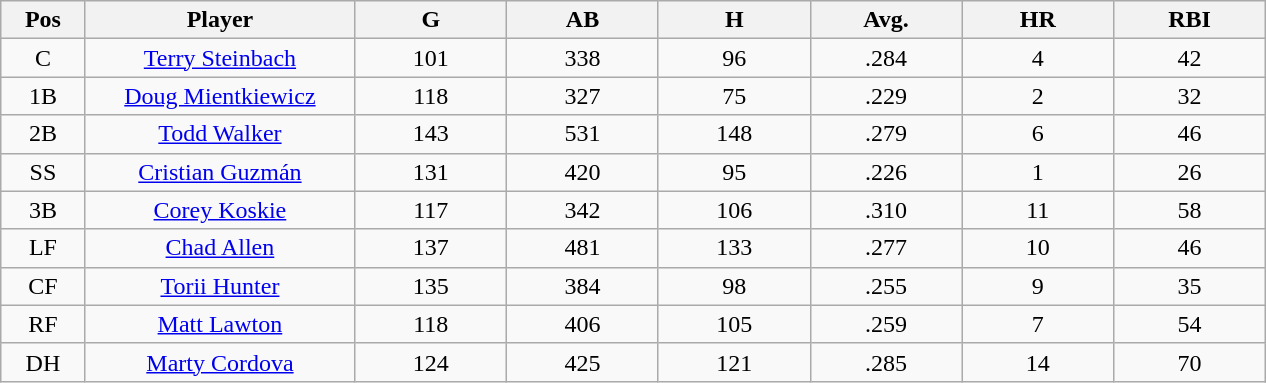<table class="wikitable sortable">
<tr>
<th bgcolor="#DDDDFF" width="5%">Pos</th>
<th bgcolor="#DDDDFF" width="16%">Player</th>
<th bgcolor="#DDDDFF" width="9%">G</th>
<th bgcolor="#DDDDFF" width="9%">AB</th>
<th bgcolor="#DDDDFF" width="9%">H</th>
<th bgcolor="#DDDDFF" width="9%">Avg.</th>
<th bgcolor="#DDDDFF" width="9%">HR</th>
<th bgcolor="#DDDDFF" width="9%">RBI</th>
</tr>
<tr align="center">
<td>C</td>
<td><a href='#'>Terry Steinbach</a></td>
<td>101</td>
<td>338</td>
<td>96</td>
<td>.284</td>
<td>4</td>
<td>42</td>
</tr>
<tr align=center>
<td>1B</td>
<td><a href='#'>Doug Mientkiewicz</a></td>
<td>118</td>
<td>327</td>
<td>75</td>
<td>.229</td>
<td>2</td>
<td>32</td>
</tr>
<tr align=center>
<td>2B</td>
<td><a href='#'>Todd Walker</a></td>
<td>143</td>
<td>531</td>
<td>148</td>
<td>.279</td>
<td>6</td>
<td>46</td>
</tr>
<tr align=center>
<td>SS</td>
<td><a href='#'>Cristian Guzmán</a></td>
<td>131</td>
<td>420</td>
<td>95</td>
<td>.226</td>
<td>1</td>
<td>26</td>
</tr>
<tr align=center>
<td>3B</td>
<td><a href='#'>Corey Koskie</a></td>
<td>117</td>
<td>342</td>
<td>106</td>
<td>.310</td>
<td>11</td>
<td>58</td>
</tr>
<tr align=center>
<td>LF</td>
<td><a href='#'>Chad Allen</a></td>
<td>137</td>
<td>481</td>
<td>133</td>
<td>.277</td>
<td>10</td>
<td>46</td>
</tr>
<tr align=center>
<td>CF</td>
<td><a href='#'>Torii Hunter</a></td>
<td>135</td>
<td>384</td>
<td>98</td>
<td>.255</td>
<td>9</td>
<td>35</td>
</tr>
<tr align=center>
<td>RF</td>
<td><a href='#'>Matt Lawton</a></td>
<td>118</td>
<td>406</td>
<td>105</td>
<td>.259</td>
<td>7</td>
<td>54</td>
</tr>
<tr align=center>
<td>DH</td>
<td><a href='#'>Marty Cordova</a></td>
<td>124</td>
<td>425</td>
<td>121</td>
<td>.285</td>
<td>14</td>
<td>70</td>
</tr>
</table>
